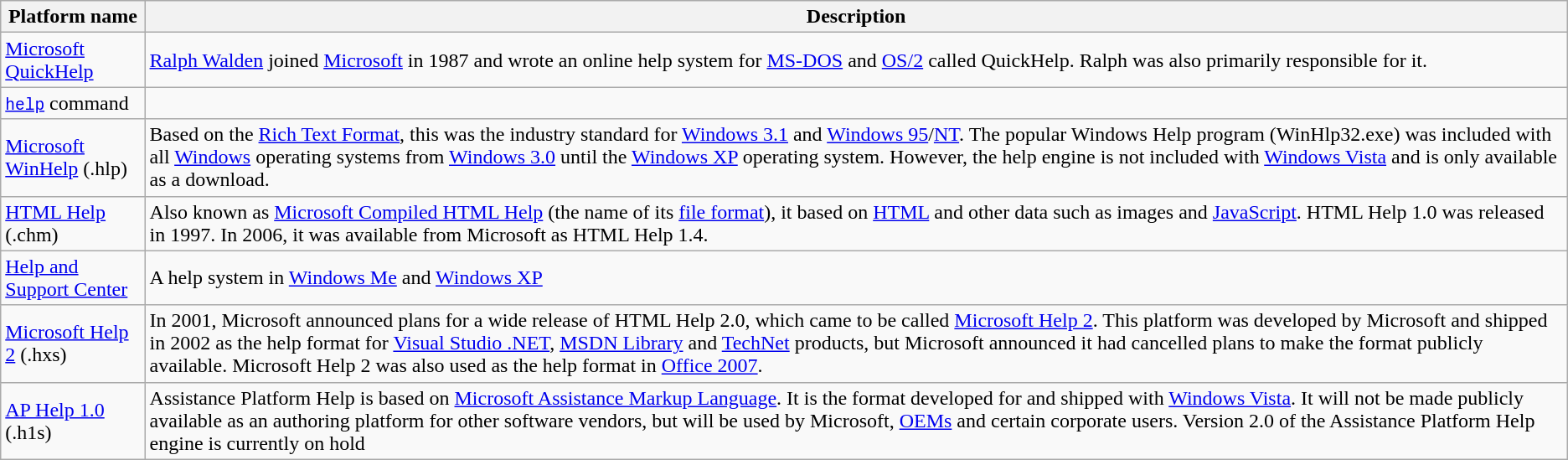<table class="wikitable">
<tr>
<th>Platform name</th>
<th>Description</th>
</tr>
<tr>
<td><a href='#'>Microsoft QuickHelp</a></td>
<td><a href='#'>Ralph Walden</a> joined <a href='#'>Microsoft</a> in 1987 and wrote an online help system for <a href='#'>MS-DOS</a> and <a href='#'>OS/2</a> called QuickHelp. Ralph was also primarily responsible for it.</td>
</tr>
<tr>
<td><code><a href='#'>help</a></code> command</td>
<td></td>
</tr>
<tr>
<td><a href='#'>Microsoft WinHelp</a> (.hlp)</td>
<td>Based on the <a href='#'>Rich Text Format</a>, this was the industry standard for <a href='#'>Windows 3.1</a> and <a href='#'>Windows 95</a>/<a href='#'>NT</a>. The popular Windows Help program (WinHlp32.exe) was included with all <a href='#'>Windows</a> operating systems from <a href='#'>Windows 3.0</a> until the <a href='#'>Windows XP</a> operating system. However, the help engine is not included with <a href='#'>Windows Vista</a> and is only available as a download.</td>
</tr>
<tr>
<td><a href='#'>HTML Help</a> (.chm)</td>
<td>Also known as <a href='#'>Microsoft Compiled HTML Help</a> (the name of its <a href='#'>file format</a>), it based on <a href='#'>HTML</a> and other data such as images and <a href='#'>JavaScript</a>. HTML Help 1.0 was released in 1997.  In 2006, it was available from Microsoft as HTML Help 1.4.</td>
</tr>
<tr>
<td><a href='#'>Help and Support Center</a></td>
<td>A help system in <a href='#'>Windows Me</a> and <a href='#'>Windows XP</a></td>
</tr>
<tr>
<td><a href='#'>Microsoft Help 2</a> (.hxs)</td>
<td>In 2001, Microsoft announced plans for a wide release of HTML Help 2.0, which came to be called <a href='#'>Microsoft Help 2</a>. This platform was developed by Microsoft and shipped in 2002 as the help format for <a href='#'>Visual Studio .NET</a>, <a href='#'>MSDN Library</a> and <a href='#'>TechNet</a> products, but Microsoft announced it had cancelled plans to make the format publicly available. Microsoft Help 2 was also used as the help format in <a href='#'>Office 2007</a>.</td>
</tr>
<tr>
<td><a href='#'>AP Help 1.0</a> (.h1s)</td>
<td>Assistance Platform Help is based on <a href='#'>Microsoft Assistance Markup Language</a>. It is the format developed for and shipped with <a href='#'>Windows Vista</a>. It will not be made publicly available as an authoring platform for other software vendors, but will be used by Microsoft, <a href='#'>OEMs</a> and certain corporate users. Version 2.0 of the Assistance Platform Help engine is currently on hold</td>
</tr>
</table>
